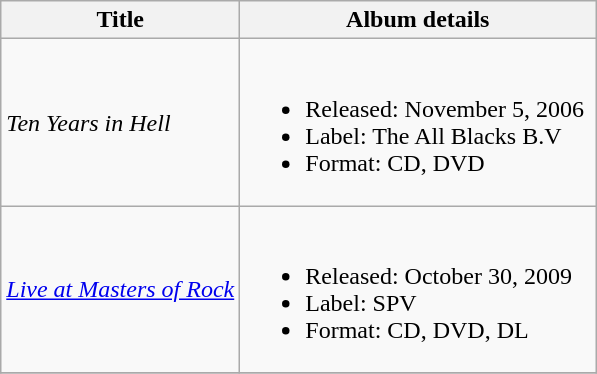<table class="wikitable">
<tr>
<th>Title</th>
<th width="230">Album details</th>
</tr>
<tr>
<td><em>Ten Years in Hell</em></td>
<td><br><ul><li>Released: November 5, 2006</li><li>Label: The All Blacks B.V</li><li>Format: CD, DVD</li></ul></td>
</tr>
<tr>
<td><em><a href='#'>Live at Masters of Rock</a></em></td>
<td><br><ul><li>Released: October 30, 2009</li><li>Label: SPV</li><li>Format: CD, DVD, DL</li></ul></td>
</tr>
<tr>
</tr>
</table>
